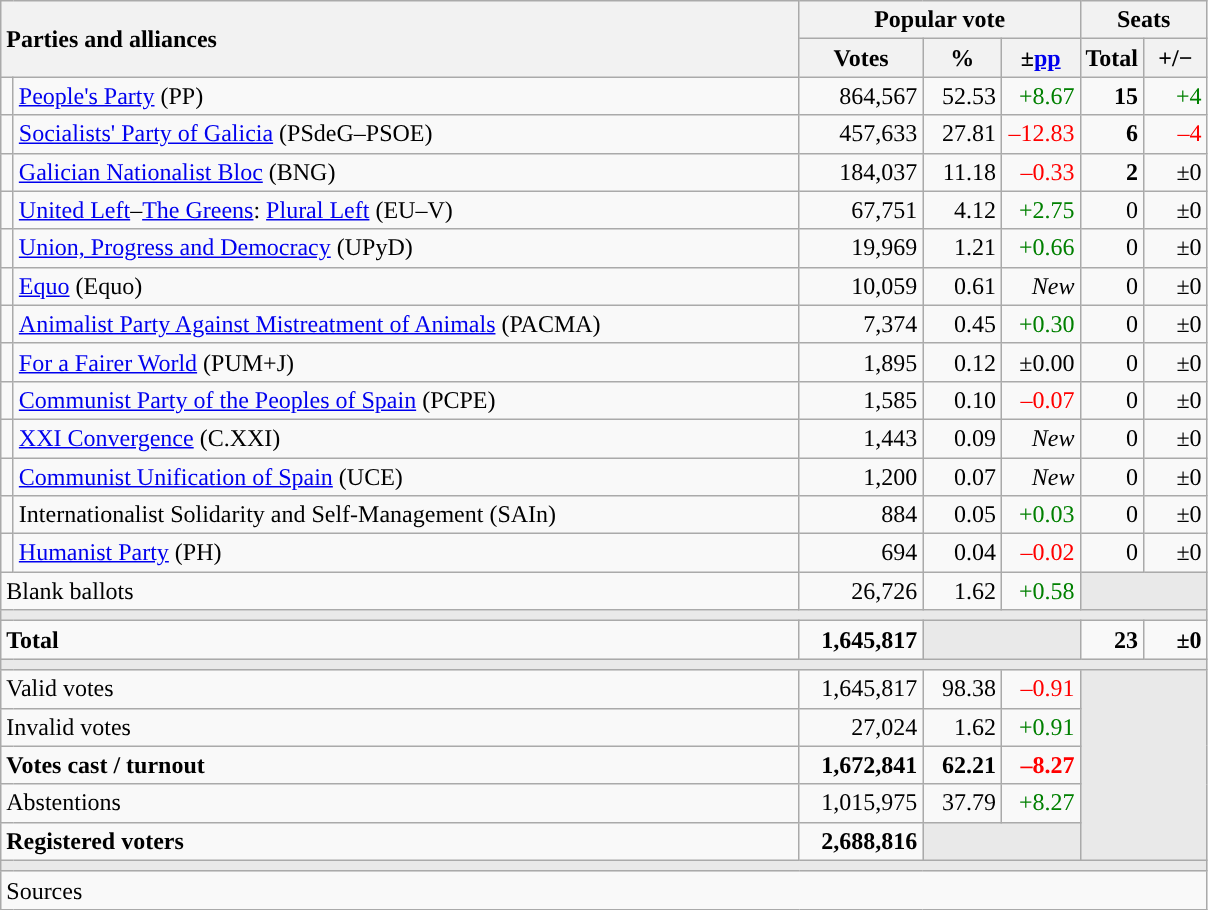<table class="wikitable" style="text-align:right;">
<tr>
<th style="text-align:left;" rowspan="2" colspan="2" width="525">Parties and alliances</th>
<th colspan="3">Popular vote</th>
<th colspan="2">Seats</th>
</tr>
<tr>
<th width="75">Votes</th>
<th width="45">%</th>
<th width="45">±<a href='#'>pp</a></th>
<th width="35">Total</th>
<th width="35">+/−</th>
</tr>
<tr>
<td width="1" style="color:inherit;background:"></td>
<td align="left"><a href='#'>People's Party</a> (PP)</td>
<td>864,567</td>
<td>52.53</td>
<td style="color:green;">+8.67</td>
<td><strong>15</strong></td>
<td style="color:green;">+4</td>
</tr>
<tr>
<td style="color:inherit;background:"></td>
<td align="left"><a href='#'>Socialists' Party of Galicia</a> (PSdeG–PSOE)</td>
<td>457,633</td>
<td>27.81</td>
<td style="color:red;">–12.83</td>
<td><strong>6</strong></td>
<td style="color:red;">–4</td>
</tr>
<tr>
<td style="color:inherit;background:"></td>
<td align="left"><a href='#'>Galician Nationalist Bloc</a> (BNG)</td>
<td>184,037</td>
<td>11.18</td>
<td style="color:red;">–0.33</td>
<td><strong>2</strong></td>
<td>±0</td>
</tr>
<tr>
<td style="color:inherit;background:"></td>
<td align="left"><a href='#'>United Left</a>–<a href='#'>The Greens</a>: <a href='#'>Plural Left</a> (EU–V)</td>
<td>67,751</td>
<td>4.12</td>
<td style="color:green;">+2.75</td>
<td>0</td>
<td>±0</td>
</tr>
<tr>
<td style="color:inherit;background:"></td>
<td align="left"><a href='#'>Union, Progress and Democracy</a> (UPyD)</td>
<td>19,969</td>
<td>1.21</td>
<td style="color:green;">+0.66</td>
<td>0</td>
<td>±0</td>
</tr>
<tr>
<td style="color:inherit;background:"></td>
<td align="left"><a href='#'>Equo</a> (Equo)</td>
<td>10,059</td>
<td>0.61</td>
<td><em>New</em></td>
<td>0</td>
<td>±0</td>
</tr>
<tr>
<td style="color:inherit;background:"></td>
<td align="left"><a href='#'>Animalist Party Against Mistreatment of Animals</a> (PACMA)</td>
<td>7,374</td>
<td>0.45</td>
<td style="color:green;">+0.30</td>
<td>0</td>
<td>±0</td>
</tr>
<tr>
<td style="color:inherit;background:"></td>
<td align="left"><a href='#'>For a Fairer World</a> (PUM+J)</td>
<td>1,895</td>
<td>0.12</td>
<td>±0.00</td>
<td>0</td>
<td>±0</td>
</tr>
<tr>
<td style="color:inherit;background:"></td>
<td align="left"><a href='#'>Communist Party of the Peoples of Spain</a> (PCPE)</td>
<td>1,585</td>
<td>0.10</td>
<td style="color:red;">–0.07</td>
<td>0</td>
<td>±0</td>
</tr>
<tr>
<td style="color:inherit;background:"></td>
<td align="left"><a href='#'>XXI Convergence</a> (C.XXI)</td>
<td>1,443</td>
<td>0.09</td>
<td><em>New</em></td>
<td>0</td>
<td>±0</td>
</tr>
<tr>
<td style="color:inherit;background:"></td>
<td align="left"><a href='#'>Communist Unification of Spain</a> (UCE)</td>
<td>1,200</td>
<td>0.07</td>
<td><em>New</em></td>
<td>0</td>
<td>±0</td>
</tr>
<tr>
<td style="color:inherit;background:"></td>
<td align="left">Internationalist Solidarity and Self-Management (SAIn)</td>
<td>884</td>
<td>0.05</td>
<td style="color:green;">+0.03</td>
<td>0</td>
<td>±0</td>
</tr>
<tr>
<td style="color:inherit;background:"></td>
<td align="left"><a href='#'>Humanist Party</a> (PH)</td>
<td>694</td>
<td>0.04</td>
<td style="color:red;">–0.02</td>
<td>0</td>
<td>±0</td>
</tr>
<tr>
<td align="left" colspan="2">Blank ballots</td>
<td>26,726</td>
<td>1.62</td>
<td style="color:green;">+0.58</td>
<td bgcolor="#E9E9E9" colspan="2"></td>
</tr>
<tr>
<td colspan="7" bgcolor="#E9E9E9"></td>
</tr>
<tr style="font-weight:bold;">
<td align="left" colspan="2">Total</td>
<td>1,645,817</td>
<td bgcolor="#E9E9E9" colspan="2"></td>
<td>23</td>
<td>±0</td>
</tr>
<tr>
<td colspan="7" bgcolor="#E9E9E9"></td>
</tr>
<tr>
<td align="left" colspan="2">Valid votes</td>
<td>1,645,817</td>
<td>98.38</td>
<td style="color:red;">–0.91</td>
<td bgcolor="#E9E9E9" colspan="2" rowspan="5"></td>
</tr>
<tr>
<td align="left" colspan="2">Invalid votes</td>
<td>27,024</td>
<td>1.62</td>
<td style="color:green;">+0.91</td>
</tr>
<tr style="font-weight:bold;">
<td align="left" colspan="2">Votes cast / turnout</td>
<td>1,672,841</td>
<td>62.21</td>
<td style="color:red;">–8.27</td>
</tr>
<tr>
<td align="left" colspan="2">Abstentions</td>
<td>1,015,975</td>
<td>37.79</td>
<td style="color:green;">+8.27</td>
</tr>
<tr style="font-weight:bold;">
<td align="left" colspan="2">Registered voters</td>
<td>2,688,816</td>
<td bgcolor="#E9E9E9" colspan="2"></td>
</tr>
<tr>
<td colspan="7" bgcolor="#E9E9E9"></td>
</tr>
<tr>
<td align="left" colspan="7">Sources</td>
</tr>
</table>
